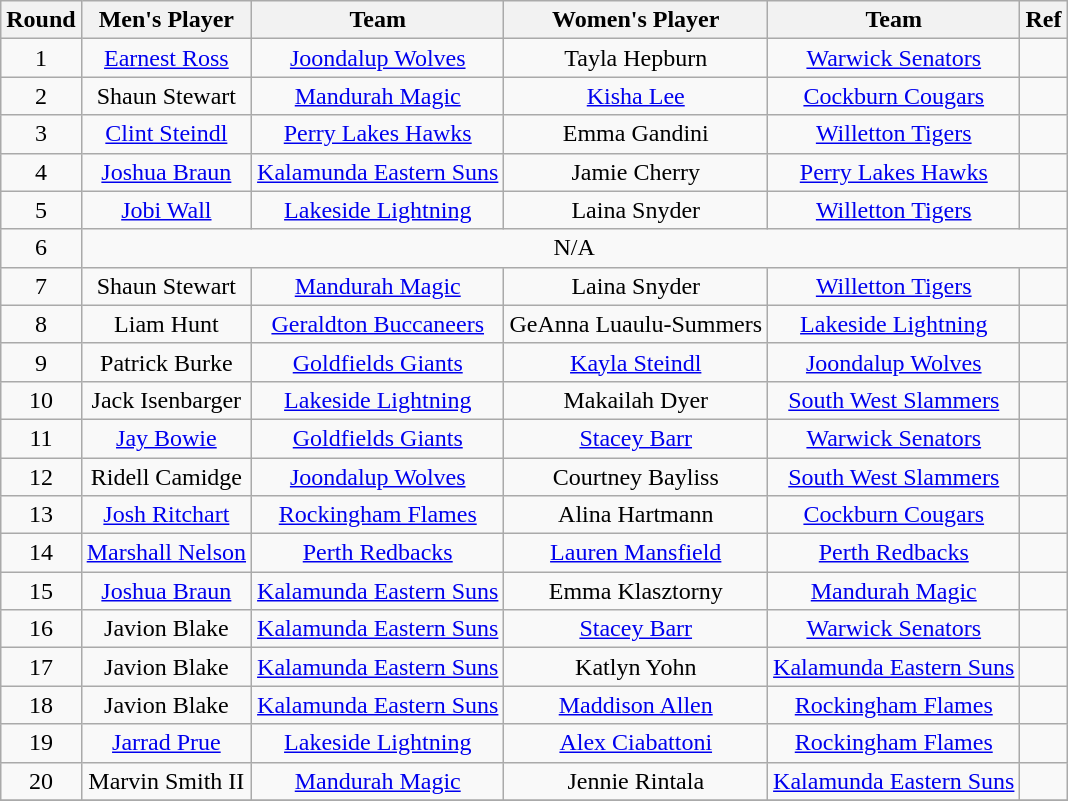<table class="wikitable" style="text-align:center">
<tr>
<th>Round</th>
<th>Men's Player</th>
<th>Team</th>
<th>Women's Player</th>
<th>Team</th>
<th>Ref</th>
</tr>
<tr>
<td>1</td>
<td><a href='#'>Earnest Ross</a></td>
<td><a href='#'>Joondalup Wolves</a></td>
<td>Tayla Hepburn</td>
<td><a href='#'>Warwick Senators</a></td>
<td></td>
</tr>
<tr>
<td>2</td>
<td>Shaun Stewart</td>
<td><a href='#'>Mandurah Magic</a></td>
<td><a href='#'>Kisha Lee</a></td>
<td><a href='#'>Cockburn Cougars</a></td>
<td></td>
</tr>
<tr>
<td>3</td>
<td><a href='#'>Clint Steindl</a></td>
<td><a href='#'>Perry Lakes Hawks</a></td>
<td>Emma Gandini</td>
<td><a href='#'>Willetton Tigers</a></td>
<td></td>
</tr>
<tr>
<td>4</td>
<td><a href='#'>Joshua Braun</a></td>
<td><a href='#'>Kalamunda Eastern Suns</a></td>
<td>Jamie Cherry</td>
<td><a href='#'>Perry Lakes Hawks</a></td>
<td></td>
</tr>
<tr>
<td>5</td>
<td><a href='#'>Jobi Wall</a></td>
<td><a href='#'>Lakeside Lightning</a></td>
<td>Laina Snyder</td>
<td><a href='#'>Willetton Tigers</a></td>
<td></td>
</tr>
<tr>
<td>6</td>
<td colspan=5>N/A</td>
</tr>
<tr>
<td>7</td>
<td>Shaun Stewart</td>
<td><a href='#'>Mandurah Magic</a></td>
<td>Laina Snyder</td>
<td><a href='#'>Willetton Tigers</a></td>
<td></td>
</tr>
<tr>
<td>8</td>
<td>Liam Hunt</td>
<td><a href='#'>Geraldton Buccaneers</a></td>
<td>GeAnna Luaulu-Summers</td>
<td><a href='#'>Lakeside Lightning</a></td>
<td></td>
</tr>
<tr>
<td>9</td>
<td>Patrick Burke</td>
<td><a href='#'>Goldfields Giants</a></td>
<td><a href='#'>Kayla Steindl</a></td>
<td><a href='#'>Joondalup Wolves</a></td>
<td></td>
</tr>
<tr>
<td>10</td>
<td>Jack Isenbarger</td>
<td><a href='#'>Lakeside Lightning</a></td>
<td>Makailah Dyer</td>
<td><a href='#'>South West Slammers</a></td>
<td></td>
</tr>
<tr>
<td>11</td>
<td><a href='#'>Jay Bowie</a></td>
<td><a href='#'>Goldfields Giants</a></td>
<td><a href='#'>Stacey Barr</a></td>
<td><a href='#'>Warwick Senators</a></td>
<td></td>
</tr>
<tr>
<td>12</td>
<td>Ridell Camidge</td>
<td><a href='#'>Joondalup Wolves</a></td>
<td>Courtney Bayliss</td>
<td><a href='#'>South West Slammers</a></td>
<td></td>
</tr>
<tr>
<td>13</td>
<td><a href='#'>Josh Ritchart</a></td>
<td><a href='#'>Rockingham Flames</a></td>
<td>Alina Hartmann</td>
<td><a href='#'>Cockburn Cougars</a></td>
<td></td>
</tr>
<tr>
<td>14</td>
<td><a href='#'>Marshall Nelson</a></td>
<td><a href='#'>Perth Redbacks</a></td>
<td><a href='#'>Lauren Mansfield</a></td>
<td><a href='#'>Perth Redbacks</a></td>
<td></td>
</tr>
<tr>
<td>15</td>
<td><a href='#'>Joshua Braun</a></td>
<td><a href='#'>Kalamunda Eastern Suns</a></td>
<td>Emma Klasztorny</td>
<td><a href='#'>Mandurah Magic</a></td>
<td></td>
</tr>
<tr>
<td>16</td>
<td>Javion Blake</td>
<td><a href='#'>Kalamunda Eastern Suns</a></td>
<td><a href='#'>Stacey Barr</a></td>
<td><a href='#'>Warwick Senators</a></td>
<td></td>
</tr>
<tr>
<td>17</td>
<td>Javion Blake</td>
<td><a href='#'>Kalamunda Eastern Suns</a></td>
<td>Katlyn Yohn</td>
<td><a href='#'>Kalamunda Eastern Suns</a></td>
<td></td>
</tr>
<tr>
<td>18</td>
<td>Javion Blake</td>
<td><a href='#'>Kalamunda Eastern Suns</a></td>
<td><a href='#'>Maddison Allen</a></td>
<td><a href='#'>Rockingham Flames</a></td>
<td></td>
</tr>
<tr>
<td>19</td>
<td><a href='#'>Jarrad Prue</a></td>
<td><a href='#'>Lakeside Lightning</a></td>
<td><a href='#'>Alex Ciabattoni</a></td>
<td><a href='#'>Rockingham Flames</a></td>
<td></td>
</tr>
<tr>
<td>20</td>
<td>Marvin Smith II</td>
<td><a href='#'>Mandurah Magic</a></td>
<td>Jennie Rintala</td>
<td><a href='#'>Kalamunda Eastern Suns</a></td>
<td></td>
</tr>
<tr>
</tr>
</table>
